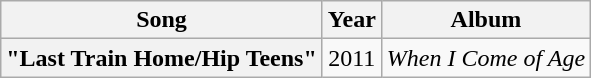<table class="wikitable plainrowheaders" style="text-align:center;">
<tr>
<th>Song</th>
<th>Year</th>
<th>Album</th>
</tr>
<tr>
<th scope="row">"Last Train Home/Hip Teens"</th>
<td>2011</td>
<td><em>When I Come of Age</em></td>
</tr>
</table>
